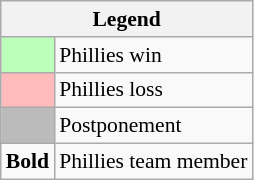<table class="wikitable" style="font-size:90%">
<tr>
<th colspan="2">Legend</th>
</tr>
<tr>
<td style="background:#bfb;"> </td>
<td>Phillies win</td>
</tr>
<tr>
<td style="background:#fbb;"> </td>
<td>Phillies loss</td>
</tr>
<tr>
<td style="background:#bbb;"> </td>
<td>Postponement</td>
</tr>
<tr>
<td><strong>Bold</strong></td>
<td>Phillies team member</td>
</tr>
</table>
